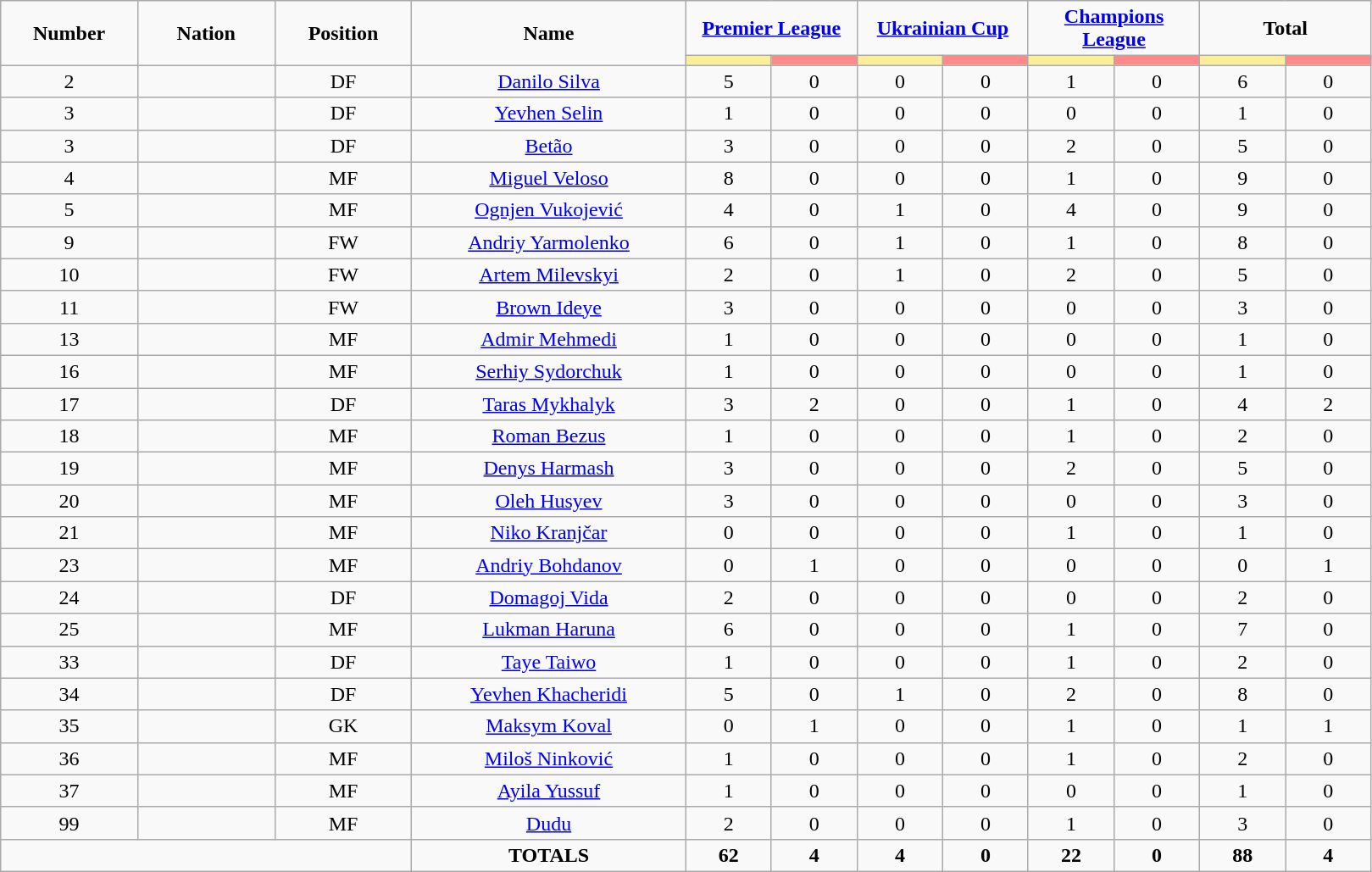<table class="wikitable" style="font-size: 100%; text-align: center;">
<tr>
<td rowspan="2" width="10%" align="center"><strong>Number</strong></td>
<td rowspan="2" width="10%" align="center"><strong>Nation</strong></td>
<td rowspan="2" width="10%" align="center"><strong>Position</strong></td>
<td rowspan="2" width="20%" align="center"><strong>Name</strong></td>
<td colspan="2" align="center"><strong><a href='#'>Premier League</a></strong></td>
<td colspan="2" align="center"><strong><a href='#'>Ukrainian Cup</a></strong></td>
<td colspan="2" align="center"><strong><a href='#'>Champions League</a></strong></td>
<td colspan="2" align="center"><strong>Total</strong></td>
</tr>
<tr>
<th width=60 style="background: #FFEE99"></th>
<th width=60 style="background: #FF8888"></th>
<th width=60 style="background: #FFEE99"></th>
<th width=60 style="background: #FF8888"></th>
<th width=60 style="background: #FFEE99"></th>
<th width=60 style="background: #FF8888"></th>
<th width=60 style="background: #FFEE99"></th>
<th width=60 style="background: #FF8888"></th>
</tr>
<tr>
<td>2</td>
<td></td>
<td>DF</td>
<td><a href='#'>Danilo Silva</a></td>
<td>5</td>
<td>0</td>
<td>0</td>
<td>0</td>
<td>1</td>
<td>0</td>
<td>6</td>
<td>0</td>
</tr>
<tr>
<td>3</td>
<td></td>
<td>DF</td>
<td><a href='#'>Yevhen Selin</a></td>
<td>1</td>
<td>0</td>
<td>0</td>
<td>0</td>
<td>0</td>
<td>0</td>
<td>1</td>
<td>0</td>
</tr>
<tr>
<td>3</td>
<td></td>
<td>DF</td>
<td><a href='#'>Betão</a></td>
<td>3</td>
<td>0</td>
<td>0</td>
<td>0</td>
<td>2</td>
<td>0</td>
<td>5</td>
<td>0</td>
</tr>
<tr>
<td>4</td>
<td></td>
<td>MF</td>
<td><a href='#'>Miguel Veloso</a></td>
<td>8</td>
<td>0</td>
<td>0</td>
<td>0</td>
<td>1</td>
<td>0</td>
<td>9</td>
<td>0</td>
</tr>
<tr>
<td>5</td>
<td></td>
<td>MF</td>
<td><a href='#'>Ognjen Vukojević</a></td>
<td>4</td>
<td>0</td>
<td>1</td>
<td>0</td>
<td>4</td>
<td>0</td>
<td>9</td>
<td>0</td>
</tr>
<tr>
<td>9</td>
<td></td>
<td>FW</td>
<td><a href='#'>Andriy Yarmolenko</a></td>
<td>6</td>
<td>0</td>
<td>1</td>
<td>0</td>
<td>1</td>
<td>0</td>
<td>8</td>
<td>0</td>
</tr>
<tr>
<td>10</td>
<td></td>
<td>FW</td>
<td><a href='#'>Artem Milevskyi</a></td>
<td>2</td>
<td>0</td>
<td>1</td>
<td>0</td>
<td>2</td>
<td>0</td>
<td>5</td>
<td>0</td>
</tr>
<tr>
<td>11</td>
<td></td>
<td>FW</td>
<td><a href='#'>Brown Ideye</a></td>
<td>3</td>
<td>0</td>
<td>0</td>
<td>0</td>
<td>0</td>
<td>0</td>
<td>3</td>
<td>0</td>
</tr>
<tr>
<td>13</td>
<td></td>
<td>MF</td>
<td><a href='#'>Admir Mehmedi</a></td>
<td>1</td>
<td>0</td>
<td>0</td>
<td>0</td>
<td>0</td>
<td>0</td>
<td>1</td>
<td>0</td>
</tr>
<tr>
<td>16</td>
<td></td>
<td>MF</td>
<td><a href='#'>Serhiy Sydorchuk</a></td>
<td>1</td>
<td>0</td>
<td>0</td>
<td>0</td>
<td>0</td>
<td>0</td>
<td>1</td>
<td>0</td>
</tr>
<tr>
<td>17</td>
<td></td>
<td>DF</td>
<td><a href='#'>Taras Mykhalyk</a></td>
<td>3</td>
<td>2</td>
<td>0</td>
<td>0</td>
<td>1</td>
<td>0</td>
<td>4</td>
<td>2</td>
</tr>
<tr>
<td>18</td>
<td></td>
<td>MF</td>
<td><a href='#'>Roman Bezus</a></td>
<td>1</td>
<td>0</td>
<td>0</td>
<td>0</td>
<td>1</td>
<td>0</td>
<td>2</td>
<td>0</td>
</tr>
<tr>
<td>19</td>
<td></td>
<td>MF</td>
<td><a href='#'>Denys Harmash</a></td>
<td>3</td>
<td>0</td>
<td>0</td>
<td>0</td>
<td>2</td>
<td>0</td>
<td>5</td>
<td>0</td>
</tr>
<tr>
<td>20</td>
<td></td>
<td>MF</td>
<td><a href='#'>Oleh Husyev</a></td>
<td>3</td>
<td>0</td>
<td>0</td>
<td>0</td>
<td>0</td>
<td>0</td>
<td>3</td>
<td>0</td>
</tr>
<tr>
<td>21</td>
<td></td>
<td>MF</td>
<td><a href='#'>Niko Kranjčar</a></td>
<td>0</td>
<td>0</td>
<td>0</td>
<td>0</td>
<td>1</td>
<td>0</td>
<td>1</td>
<td>0</td>
</tr>
<tr>
<td>23</td>
<td></td>
<td>MF</td>
<td><a href='#'>Andriy Bohdanov</a></td>
<td>0</td>
<td>1</td>
<td>0</td>
<td>0</td>
<td>0</td>
<td>0</td>
<td>0</td>
<td>1</td>
</tr>
<tr>
<td>24</td>
<td></td>
<td>DF</td>
<td><a href='#'>Domagoj Vida</a></td>
<td>2</td>
<td>0</td>
<td>0</td>
<td>0</td>
<td>0</td>
<td>0</td>
<td>2</td>
<td>0</td>
</tr>
<tr>
<td>25</td>
<td></td>
<td>MF</td>
<td><a href='#'>Lukman Haruna</a></td>
<td>6</td>
<td>0</td>
<td>0</td>
<td>0</td>
<td>1</td>
<td>0</td>
<td>7</td>
<td>0</td>
</tr>
<tr>
<td>33</td>
<td></td>
<td>DF</td>
<td><a href='#'>Taye Taiwo</a></td>
<td>1</td>
<td>0</td>
<td>0</td>
<td>0</td>
<td>1</td>
<td>0</td>
<td>2</td>
<td>0</td>
</tr>
<tr>
<td>34</td>
<td></td>
<td>DF</td>
<td><a href='#'>Yevhen Khacheridi</a></td>
<td>5</td>
<td>0</td>
<td>1</td>
<td>0</td>
<td>2</td>
<td>0</td>
<td>8</td>
<td>0</td>
</tr>
<tr>
<td>35</td>
<td></td>
<td>GK</td>
<td><a href='#'>Maksym Koval</a></td>
<td>0</td>
<td>1</td>
<td>0</td>
<td>0</td>
<td>1</td>
<td>0</td>
<td>1</td>
<td>1</td>
</tr>
<tr>
<td>36</td>
<td></td>
<td>MF</td>
<td><a href='#'>Miloš Ninković</a></td>
<td>1</td>
<td>0</td>
<td>0</td>
<td>0</td>
<td>1</td>
<td>0</td>
<td>2</td>
<td>0</td>
</tr>
<tr>
<td>37</td>
<td></td>
<td>MF</td>
<td><a href='#'>Ayila Yussuf</a></td>
<td>1</td>
<td>0</td>
<td>0</td>
<td>0</td>
<td>0</td>
<td>0</td>
<td>1</td>
<td>0</td>
</tr>
<tr>
<td>99</td>
<td></td>
<td>MF</td>
<td><a href='#'>Dudu</a></td>
<td>2</td>
<td>0</td>
<td>0</td>
<td>0</td>
<td>1</td>
<td>0</td>
<td>3</td>
<td>0</td>
</tr>
<tr>
<td colspan="3"></td>
<td><strong>TOTALS</strong></td>
<td><strong>62</strong></td>
<td><strong>4</strong></td>
<td><strong>4</strong></td>
<td><strong>0</strong></td>
<td><strong>22</strong></td>
<td><strong>0</strong></td>
<td><strong>88</strong></td>
<td><strong>4</strong></td>
</tr>
</table>
